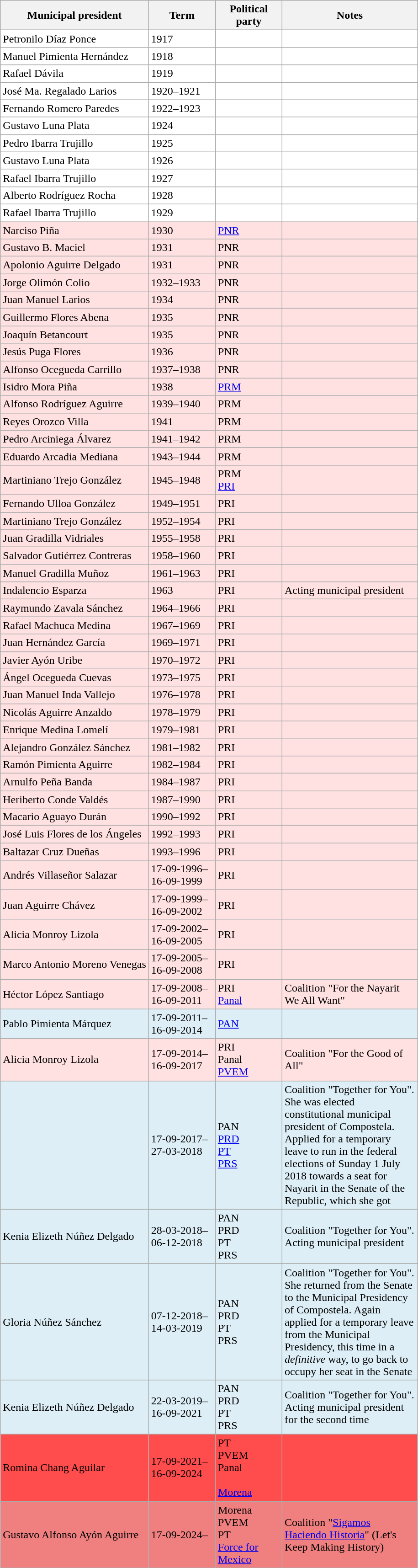<table class="wikitable">
<tr>
<th>Municipal president</th>
<th width=90px>Term</th>
<th width=90x>Political party</th>
<th width=190px>Notes</th>
</tr>
<tr style="background:#ffffff">
<td>Petronilo Díaz Ponce</td>
<td>1917</td>
<td></td>
<td></td>
</tr>
<tr style="background:#ffffff">
<td>Manuel Pimienta Hernández</td>
<td>1918</td>
<td></td>
<td></td>
</tr>
<tr style="background:#ffffff">
<td>Rafael Dávila</td>
<td>1919</td>
<td></td>
<td></td>
</tr>
<tr style="background:#ffffff">
<td>José Ma. Regalado Larios</td>
<td>1920–1921</td>
<td></td>
<td></td>
</tr>
<tr style="background:#ffffff">
<td>Fernando Romero Paredes</td>
<td>1922–1923</td>
<td></td>
<td></td>
</tr>
<tr style="background:#ffffff">
<td>Gustavo Luna Plata</td>
<td>1924</td>
<td></td>
<td></td>
</tr>
<tr style="background:#ffffff">
<td>Pedro Ibarra Trujillo</td>
<td>1925</td>
<td></td>
<td></td>
</tr>
<tr style="background:#ffffff">
<td>Gustavo Luna Plata</td>
<td>1926</td>
<td></td>
<td></td>
</tr>
<tr style="background:#ffffff">
<td>Rafael Ibarra Trujillo</td>
<td>1927</td>
<td></td>
<td></td>
</tr>
<tr style="background:#ffffff">
<td>Alberto Rodríguez Rocha</td>
<td>1928</td>
<td></td>
<td></td>
</tr>
<tr style="background:#ffffff">
<td>Rafael Ibarra Trujillo</td>
<td>1929</td>
<td></td>
<td></td>
</tr>
<tr style="background:#ffe1e1">
<td>Narciso Piña</td>
<td>1930</td>
<td><a href='#'>PNR</a> </td>
<td></td>
</tr>
<tr style="background:#ffe1e1">
<td>Gustavo B. Maciel</td>
<td>1931</td>
<td>PNR </td>
<td></td>
</tr>
<tr style="background:#ffe1e1">
<td>Apolonio Aguirre Delgado</td>
<td>1931</td>
<td>PNR </td>
<td></td>
</tr>
<tr style="background:#ffe1e1">
<td>Jorge Olimón Colio</td>
<td>1932–1933</td>
<td>PNR </td>
<td></td>
</tr>
<tr style="background:#ffe1e1">
<td>Juan Manuel Larios</td>
<td>1934</td>
<td>PNR </td>
<td></td>
</tr>
<tr style="background:#ffe1e1">
<td>Guillermo Flores Abena</td>
<td>1935</td>
<td>PNR </td>
<td></td>
</tr>
<tr style="background:#ffe1e1">
<td>Joaquín Betancourt</td>
<td>1935</td>
<td>PNR </td>
<td></td>
</tr>
<tr style="background:#ffe1e1">
<td>Jesús Puga Flores</td>
<td>1936</td>
<td>PNR </td>
<td></td>
</tr>
<tr style="background:#ffe1e1">
<td>Alfonso Ocegueda Carrillo</td>
<td>1937–1938</td>
<td>PNR </td>
<td></td>
</tr>
<tr style="background:#ffe1e1">
<td>Isidro Mora Piña</td>
<td>1938</td>
<td><a href='#'>PRM</a> </td>
<td></td>
</tr>
<tr style="background:#ffe1e1">
<td>Alfonso Rodríguez Aguirre</td>
<td>1939–1940</td>
<td>PRM </td>
<td></td>
</tr>
<tr style="background:#ffe1e1">
<td>Reyes Orozco Villa</td>
<td>1941</td>
<td>PRM </td>
<td></td>
</tr>
<tr style="background:#ffe1e1">
<td>Pedro Arciniega Álvarez</td>
<td>1941–1942</td>
<td>PRM </td>
<td></td>
</tr>
<tr style="background:#ffe1e1">
<td>Eduardo Arcadia Mediana</td>
<td>1943–1944</td>
<td>PRM </td>
<td></td>
</tr>
<tr style="background:#ffe1e1">
<td>Martiniano Trejo González</td>
<td>1945–1948</td>
<td>PRM <br> <a href='#'>PRI</a> </td>
<td></td>
</tr>
<tr style="background:#ffe1e1">
<td>Fernando Ulloa González</td>
<td>1949–1951</td>
<td>PRI </td>
<td></td>
</tr>
<tr style="background:#ffe1e1">
<td>Martiniano Trejo González</td>
<td>1952–1954</td>
<td>PRI </td>
<td></td>
</tr>
<tr style="background:#ffe1e1">
<td>Juan Gradilla Vidriales</td>
<td>1955–1958</td>
<td>PRI </td>
<td></td>
</tr>
<tr style="background:#ffe1e1">
<td>Salvador Gutiérrez Contreras</td>
<td>1958–1960</td>
<td>PRI </td>
<td></td>
</tr>
<tr style="background:#ffe1e1">
<td>Manuel Gradilla Muñoz</td>
<td>1961–1963</td>
<td>PRI </td>
<td></td>
</tr>
<tr style="background:#ffe1e1">
<td>Indalencio Esparza</td>
<td>1963</td>
<td>PRI </td>
<td>Acting municipal president</td>
</tr>
<tr style="background:#ffe1e1">
<td>Raymundo Zavala Sánchez</td>
<td>1964–1966</td>
<td>PRI </td>
<td></td>
</tr>
<tr style="background:#ffe1e1">
<td>Rafael Machuca Medina</td>
<td>1967–1969</td>
<td>PRI </td>
<td></td>
</tr>
<tr style="background:#ffe1e1">
<td>Juan Hernández García</td>
<td>1969–1971</td>
<td>PRI </td>
<td></td>
</tr>
<tr style="background:#ffe1e1">
<td>Javier Ayón Uribe</td>
<td>1970–1972</td>
<td>PRI </td>
<td></td>
</tr>
<tr style="background:#ffe1e1">
<td>Ángel Ocegueda Cuevas</td>
<td>1973–1975</td>
<td>PRI </td>
<td></td>
</tr>
<tr style="background:#ffe1e1">
<td>Juan Manuel Inda Vallejo</td>
<td>1976–1978</td>
<td>PRI </td>
<td></td>
</tr>
<tr style="background:#ffe1e1">
<td>Nicolás Aguirre Anzaldo</td>
<td>1978–1979</td>
<td>PRI </td>
<td></td>
</tr>
<tr style="background:#ffe1e1">
<td>Enrique Medina Lomelí</td>
<td>1979–1981</td>
<td>PRI </td>
<td></td>
</tr>
<tr style="background:#ffe1e1">
<td>Alejandro González Sánchez</td>
<td>1981–1982</td>
<td>PRI </td>
<td></td>
</tr>
<tr style="background:#ffe1e1">
<td>Ramón Pimienta Aguirre</td>
<td>1982–1984</td>
<td>PRI </td>
<td></td>
</tr>
<tr style="background:#ffe1e1">
<td>Arnulfo Peña Banda</td>
<td>1984–1987</td>
<td>PRI </td>
<td></td>
</tr>
<tr style="background:#ffe1e1">
<td>Heriberto Conde Valdés</td>
<td>1987–1990</td>
<td>PRI </td>
<td></td>
</tr>
<tr style="background:#ffe1e1">
<td>Macario Aguayo Durán</td>
<td>1990–1992</td>
<td>PRI </td>
<td></td>
</tr>
<tr style="background:#ffe1e1">
<td>José Luis Flores de los Ángeles</td>
<td>1992–1993</td>
<td>PRI </td>
<td></td>
</tr>
<tr style="background:#ffe1e1">
<td>Baltazar Cruz Dueñas</td>
<td>1993–1996</td>
<td>PRI </td>
<td></td>
</tr>
<tr style="background:#ffe1e1">
<td>Andrés Villaseñor Salazar</td>
<td>17-09-1996–16-09-1999</td>
<td>PRI </td>
<td></td>
</tr>
<tr style="background:#ffe1e1">
<td>Juan Aguirre Chávez</td>
<td>17-09-1999–16-09-2002</td>
<td>PRI </td>
<td></td>
</tr>
<tr style="background:#ffe1e1">
<td>Alicia Monroy Lizola</td>
<td>17-09-2002–16-09-2005</td>
<td>PRI </td>
<td></td>
</tr>
<tr style="background:#ffe1e1">
<td>Marco Antonio Moreno Venegas</td>
<td>17-09-2005–16-09-2008</td>
<td>PRI </td>
<td></td>
</tr>
<tr style="background:#ffe1e1">
<td>Héctor López Santiago</td>
<td>17-09-2008–16-09-2011</td>
<td>PRI <br> <a href='#'>Panal</a> </td>
<td>Coalition "For the Nayarit We All Want"</td>
</tr>
<tr style="background:#ddeef6">
<td>Pablo Pimienta Márquez</td>
<td>17-09-2011–16-09-2014</td>
<td><a href='#'>PAN</a> </td>
<td></td>
</tr>
<tr style="background:#ffe1e1">
<td>Alicia Monroy Lizola</td>
<td>17-09-2014–16-09-2017</td>
<td>PRI <br>  Panal <br> <a href='#'>PVEM</a> </td>
<td>Coalition "For the Good of All"</td>
</tr>
<tr style="background:#ddeef6">
<td></td>
<td>17-09-2017–27-03-2018</td>
<td>PAN <br> <a href='#'>PRD</a> <br> <a href='#'>PT</a> <br> <a href='#'>PRS</a> </td>
<td>Coalition "Together for You". She was elected constitutional municipal president of Compostela. Applied for a temporary leave to run in the federal elections of Sunday 1 July 2018 towards a seat for Nayarit in the Senate of the Republic, which she got</td>
</tr>
<tr style="background:#ddeef6">
<td>Kenia Elizeth Núñez Delgado</td>
<td>28-03-2018–06-12-2018</td>
<td>PAN <br> PRD <br> PT <br> PRS </td>
<td>Coalition "Together for You". Acting municipal president</td>
</tr>
<tr style="background:#ddeef6">
<td>Gloria Núñez Sánchez</td>
<td>07-12-2018–14-03-2019</td>
<td>PAN <br> PRD <br> PT <br> PRS </td>
<td>Coalition "Together for You". She returned from the Senate to the Municipal Presidency of Compostela. Again applied for a temporary leave from the Municipal Presidency, this time in a <em>definitive</em> way, to go back to occupy her seat in the Senate</td>
</tr>
<tr style="background:#ddeef6">
<td>Kenia Elizeth Núñez Delgado</td>
<td>22-03-2019–16-09-2021</td>
<td>PAN <br> PRD <br> PT <br> PRS </td>
<td>Coalition "Together for You". Acting municipal president for the second time</td>
</tr>
<tr style="background:#ff4c4c">
<td>Romina Chang Aguilar</td>
<td>17-09-2021–16-09-2024</td>
<td>PT <br> PVEM <br> Panal <br><br><a href='#'>Morena</a> </td>
<td></td>
</tr>
<tr style="background:#f08080">
<td>Gustavo Alfonso Ayón Aguirre</td>
<td>17-09-2024–</td>
<td>Morena <br> PVEM <br> PT <br> <a href='#'>Force for Mexico</a> </td>
<td>Coalition "<a href='#'>Sigamos Haciendo Historia</a>" (Let's Keep Making History)</td>
</tr>
</table>
